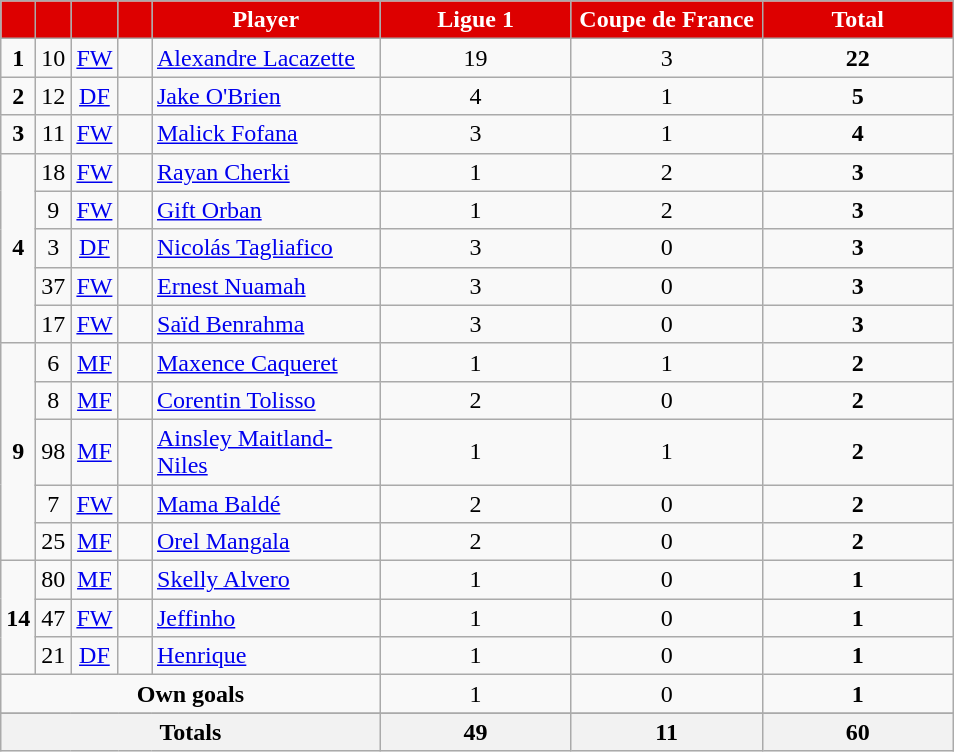<table class="wikitable"; style="text-align:center">
<tr>
<th style="background:#DD0000; color:white; width:15px"></th>
<th style="background:#DD0000; color:white; width:15px"></th>
<th style="background:#DD0000; color:white; width:15px"></th>
<th style="background:#DD0000; color:white; width:15px"></th>
<th style="background:#DD0000; color:white; width:145px">Player</th>
<th style="background:#DD0000; color:white; width:120px">Ligue 1</th>
<th style="background:#DD0000; color:white; width:120px">Coupe de France</th>
<th style="background:#DD0000; color:white; width:120px">Total</th>
</tr>
<tr>
<td><strong>1</strong></td>
<td>10</td>
<td><a href='#'>FW</a></td>
<td></td>
<td align=left><a href='#'>Alexandre Lacazette</a></td>
<td>19</td>
<td>3</td>
<td><strong>22</strong></td>
</tr>
<tr>
<td><strong>2</strong></td>
<td>12</td>
<td><a href='#'>DF</a></td>
<td></td>
<td align=left><a href='#'>Jake O'Brien</a></td>
<td>4</td>
<td>1</td>
<td><strong>5</strong></td>
</tr>
<tr>
<td><strong>3</strong></td>
<td>11</td>
<td><a href='#'>FW</a></td>
<td></td>
<td align=left><a href='#'>Malick Fofana</a></td>
<td>3</td>
<td>1</td>
<td><strong>4</strong></td>
</tr>
<tr>
<td rowspan=5><strong>4</strong></td>
<td>18</td>
<td><a href='#'>FW</a></td>
<td></td>
<td align=left><a href='#'>Rayan Cherki</a></td>
<td>1</td>
<td>2</td>
<td><strong>3</strong></td>
</tr>
<tr>
<td>9</td>
<td><a href='#'>FW</a></td>
<td></td>
<td align=left><a href='#'>Gift Orban</a></td>
<td>1</td>
<td>2</td>
<td><strong>3</strong></td>
</tr>
<tr>
<td>3</td>
<td><a href='#'>DF</a></td>
<td></td>
<td align=left><a href='#'>Nicolás Tagliafico</a></td>
<td>3</td>
<td>0</td>
<td><strong>3</strong></td>
</tr>
<tr>
<td>37</td>
<td><a href='#'>FW</a></td>
<td></td>
<td align=left><a href='#'>Ernest Nuamah</a></td>
<td>3</td>
<td>0</td>
<td><strong>3</strong></td>
</tr>
<tr>
<td>17</td>
<td><a href='#'>FW</a></td>
<td></td>
<td align=left><a href='#'>Saïd Benrahma</a></td>
<td>3</td>
<td>0</td>
<td><strong>3</strong></td>
</tr>
<tr>
<td rowspan=5><strong>9</strong></td>
<td>6</td>
<td><a href='#'>MF</a></td>
<td></td>
<td align=left><a href='#'>Maxence Caqueret</a></td>
<td>1</td>
<td>1</td>
<td><strong>2</strong></td>
</tr>
<tr>
<td>8</td>
<td><a href='#'>MF</a></td>
<td></td>
<td align=left><a href='#'>Corentin Tolisso</a></td>
<td>2</td>
<td>0</td>
<td><strong>2</strong></td>
</tr>
<tr>
<td>98</td>
<td><a href='#'>MF</a></td>
<td></td>
<td align=left><a href='#'>Ainsley Maitland-Niles</a></td>
<td>1</td>
<td>1</td>
<td><strong>2</strong></td>
</tr>
<tr>
<td>7</td>
<td><a href='#'>FW</a></td>
<td></td>
<td align=left><a href='#'>Mama Baldé</a></td>
<td>2</td>
<td>0</td>
<td><strong>2</strong></td>
</tr>
<tr>
<td>25</td>
<td><a href='#'>MF</a></td>
<td></td>
<td align=left><a href='#'>Orel Mangala</a></td>
<td>2</td>
<td>0</td>
<td><strong>2</strong></td>
</tr>
<tr>
<td rowspan=3><strong>14</strong></td>
<td>80</td>
<td><a href='#'>MF</a></td>
<td></td>
<td align=left><a href='#'>Skelly Alvero</a></td>
<td>1</td>
<td>0</td>
<td><strong>1</strong></td>
</tr>
<tr>
<td>47</td>
<td><a href='#'>FW</a></td>
<td></td>
<td align=left><a href='#'>Jeffinho</a></td>
<td>1</td>
<td>0</td>
<td><strong>1</strong></td>
</tr>
<tr>
<td>21</td>
<td><a href='#'>DF</a></td>
<td></td>
<td align=left><a href='#'>Henrique</a></td>
<td>1</td>
<td>0</td>
<td><strong>1</strong></td>
</tr>
<tr>
<td colspan=5><strong>Own goals</strong></td>
<td>1</td>
<td>0</td>
<td><strong>1</strong></td>
</tr>
<tr>
</tr>
<tr>
<th colspan=5><strong>Totals</strong></th>
<th><strong>49</strong></th>
<th><strong>11</strong></th>
<th><strong>60</strong></th>
</tr>
</table>
